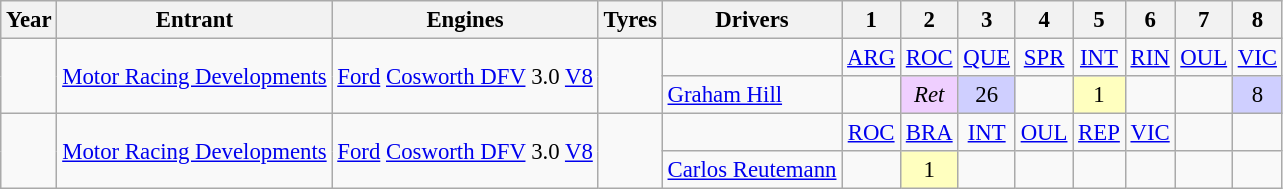<table class="wikitable" style="text-align:center; font-size:95%">
<tr>
<th>Year</th>
<th>Entrant</th>
<th>Engines</th>
<th>Tyres</th>
<th>Drivers</th>
<th>1</th>
<th>2</th>
<th>3</th>
<th>4</th>
<th>5</th>
<th>6</th>
<th>7</th>
<th>8</th>
</tr>
<tr>
<td rowspan="2"></td>
<td rowspan="2"><a href='#'>Motor Racing Developments</a></td>
<td rowspan="2"><a href='#'>Ford</a> <a href='#'>Cosworth DFV</a> 3.0 <a href='#'>V8</a></td>
<td rowspan="2"></td>
<td></td>
<td><a href='#'>ARG</a></td>
<td><a href='#'>ROC</a></td>
<td><a href='#'>QUE</a></td>
<td><a href='#'>SPR</a></td>
<td><a href='#'>INT</a></td>
<td><a href='#'>RIN</a></td>
<td><a href='#'>OUL</a></td>
<td><a href='#'>VIC</a></td>
</tr>
<tr>
<td align="left"><a href='#'>Graham Hill</a></td>
<td></td>
<td style="background:#EFCFFF;"><em>Ret</em></td>
<td style="background:#CFCFFF;">26</td>
<td></td>
<td style="background:#FFFFBF;">1</td>
<td></td>
<td></td>
<td style="background:#CFCFFF;">8</td>
</tr>
<tr>
<td rowspan="2"></td>
<td rowspan="2"><a href='#'>Motor Racing Developments</a></td>
<td rowspan="2"><a href='#'>Ford</a> <a href='#'>Cosworth DFV</a> 3.0 <a href='#'>V8</a></td>
<td rowspan="2"></td>
<td></td>
<td><a href='#'>ROC</a></td>
<td><a href='#'>BRA</a></td>
<td><a href='#'>INT</a></td>
<td><a href='#'>OUL</a></td>
<td><a href='#'>REP</a></td>
<td><a href='#'>VIC</a></td>
<td></td>
<td></td>
</tr>
<tr>
<td align="left"><a href='#'>Carlos Reutemann</a></td>
<td></td>
<td style="background:#FFFFBF;">1</td>
<td></td>
<td></td>
<td></td>
<td></td>
<td></td>
<td></td>
</tr>
</table>
